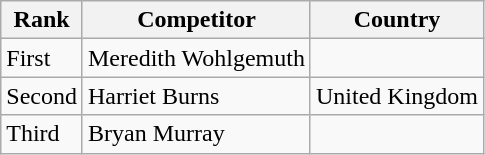<table class="wikitable">
<tr>
<th>Rank</th>
<th>Competitor</th>
<th>Country</th>
</tr>
<tr>
<td>First</td>
<td>Meredith Wohlgemuth</td>
<td></td>
</tr>
<tr>
<td>Second</td>
<td>Harriet Burns</td>
<td> United Kingdom</td>
</tr>
<tr>
<td>Third</td>
<td>Bryan Murray</td>
<td></td>
</tr>
</table>
